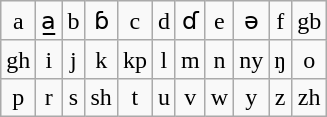<table class="wikitable" style="text-align: center">
<tr>
<td>a</td>
<td>a̲</td>
<td>b</td>
<td>ɓ</td>
<td>c</td>
<td>d</td>
<td>ɗ</td>
<td>e</td>
<td>ǝ</td>
<td>f</td>
<td>gb</td>
</tr>
<tr>
<td>gh</td>
<td>i</td>
<td>j</td>
<td>k</td>
<td>kp</td>
<td>l</td>
<td>m</td>
<td>n</td>
<td>ny</td>
<td>ŋ</td>
<td>o</td>
</tr>
<tr>
<td>p</td>
<td>r</td>
<td>s</td>
<td>sh</td>
<td>t</td>
<td>u</td>
<td>v</td>
<td>w</td>
<td>y</td>
<td>z</td>
<td>zh</td>
</tr>
</table>
